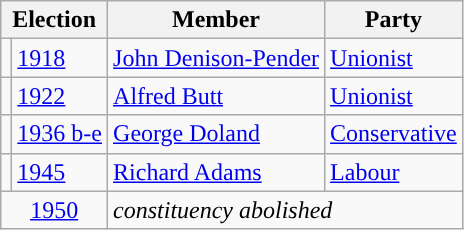<table class="wikitable">
<tr>
<th colspan="2">Election</th>
<th>Member</th>
<th>Party</th>
</tr>
<tr>
<td style="color:inherit;background-color: "></td>
<td><a href='#'>1918</a></td>
<td><a href='#'>John Denison-Pender</a></td>
<td><a href='#'>Unionist</a></td>
</tr>
<tr>
<td style="color:inherit;background-color: "></td>
<td><a href='#'>1922</a></td>
<td><a href='#'>Alfred Butt</a></td>
<td><a href='#'>Unionist</a></td>
</tr>
<tr>
<td style="color:inherit;background-color: "></td>
<td><a href='#'>1936 b-e</a></td>
<td><a href='#'>George Doland</a></td>
<td><a href='#'>Conservative</a></td>
</tr>
<tr>
<td style="color:inherit;background-color: "></td>
<td><a href='#'>1945</a></td>
<td><a href='#'>Richard Adams</a></td>
<td><a href='#'>Labour</a></td>
</tr>
<tr>
<td colspan="2" align="center"><a href='#'>1950</a></td>
<td colspan="2"><em>constituency abolished</em></td>
</tr>
</table>
